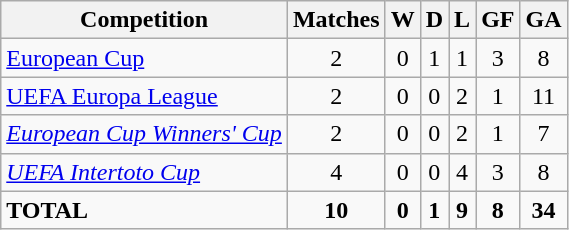<table class="wikitable" style="text-align:center;">
<tr>
<th>Competition</th>
<th>Matches</th>
<th>W</th>
<th>D</th>
<th>L</th>
<th>GF</th>
<th>GA</th>
</tr>
<tr>
<td align="left"><a href='#'>European Cup</a></td>
<td>2</td>
<td>0</td>
<td>1</td>
<td>1</td>
<td>3</td>
<td>8</td>
</tr>
<tr>
<td align="left"><a href='#'>UEFA Europa League</a></td>
<td>2</td>
<td>0</td>
<td>0</td>
<td>2</td>
<td>1</td>
<td>11</td>
</tr>
<tr>
<td align="left"><em><a href='#'>European Cup Winners' Cup</a></em></td>
<td>2</td>
<td>0</td>
<td>0</td>
<td>2</td>
<td>1</td>
<td>7</td>
</tr>
<tr>
<td align="left"><em><a href='#'>UEFA Intertoto Cup</a></em></td>
<td>4</td>
<td>0</td>
<td>0</td>
<td>4</td>
<td>3</td>
<td>8</td>
</tr>
<tr>
<td align="left"><strong>TOTAL</strong></td>
<td><strong>10</strong></td>
<td><strong>0</strong></td>
<td><strong>1</strong></td>
<td><strong>9</strong></td>
<td><strong>8</strong></td>
<td><strong>34</strong></td>
</tr>
</table>
